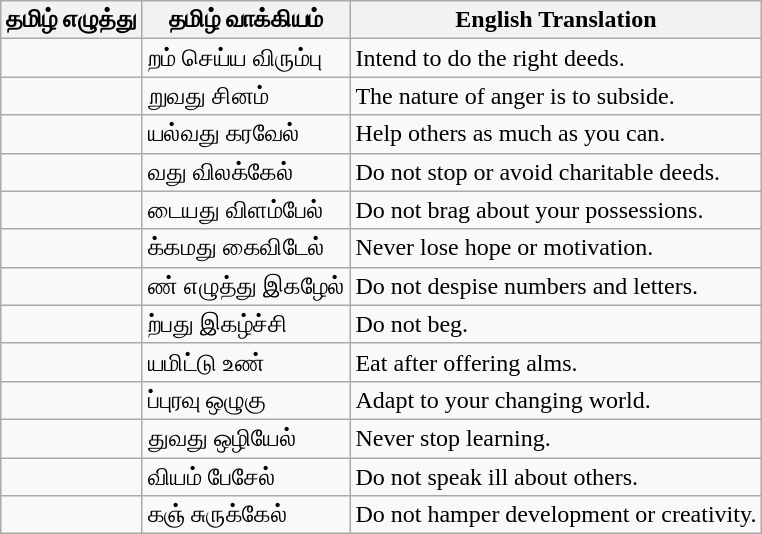<table class="wikitable">
<tr>
<th>தமிழ் எழுத்து</th>
<th>தமிழ் வாக்கியம்</th>
<th>English Translation</th>
</tr>
<tr>
<td></td>
<td>றம் செய்ய விரும்பு</td>
<td>Intend to do the right deeds.</td>
</tr>
<tr>
<td></td>
<td>றுவது சினம்</td>
<td>The nature of anger is to subside.</td>
</tr>
<tr>
<td></td>
<td>யல்வது கரவேல்</td>
<td>Help others as much as you can.</td>
</tr>
<tr>
<td></td>
<td>வது விலக்கேல்</td>
<td>Do not stop or avoid charitable deeds.</td>
</tr>
<tr>
<td></td>
<td>டையது விளம்பேல்</td>
<td>Do not brag about your possessions.</td>
</tr>
<tr>
<td></td>
<td>க்கமது கைவிடேல்</td>
<td>Never lose hope or motivation.</td>
</tr>
<tr>
<td></td>
<td>ண் எழுத்து இகழேல்</td>
<td>Do not despise numbers and letters.</td>
</tr>
<tr>
<td></td>
<td>ற்பது இகழ்ச்சி</td>
<td>Do not beg.</td>
</tr>
<tr>
<td></td>
<td>யமிட்டு உண்</td>
<td>Eat after offering alms.</td>
</tr>
<tr>
<td></td>
<td>ப்புரவு ஒழுகு</td>
<td>Adapt to your changing world.</td>
</tr>
<tr>
<td></td>
<td>துவது ஒழியேல்</td>
<td>Never stop learning.</td>
</tr>
<tr>
<td></td>
<td>வியம் பேசேல்</td>
<td>Do not speak ill about others.</td>
</tr>
<tr>
<td></td>
<td>கஞ் சுருக்கேல்</td>
<td>Do not hamper development or creativity.</td>
</tr>
</table>
